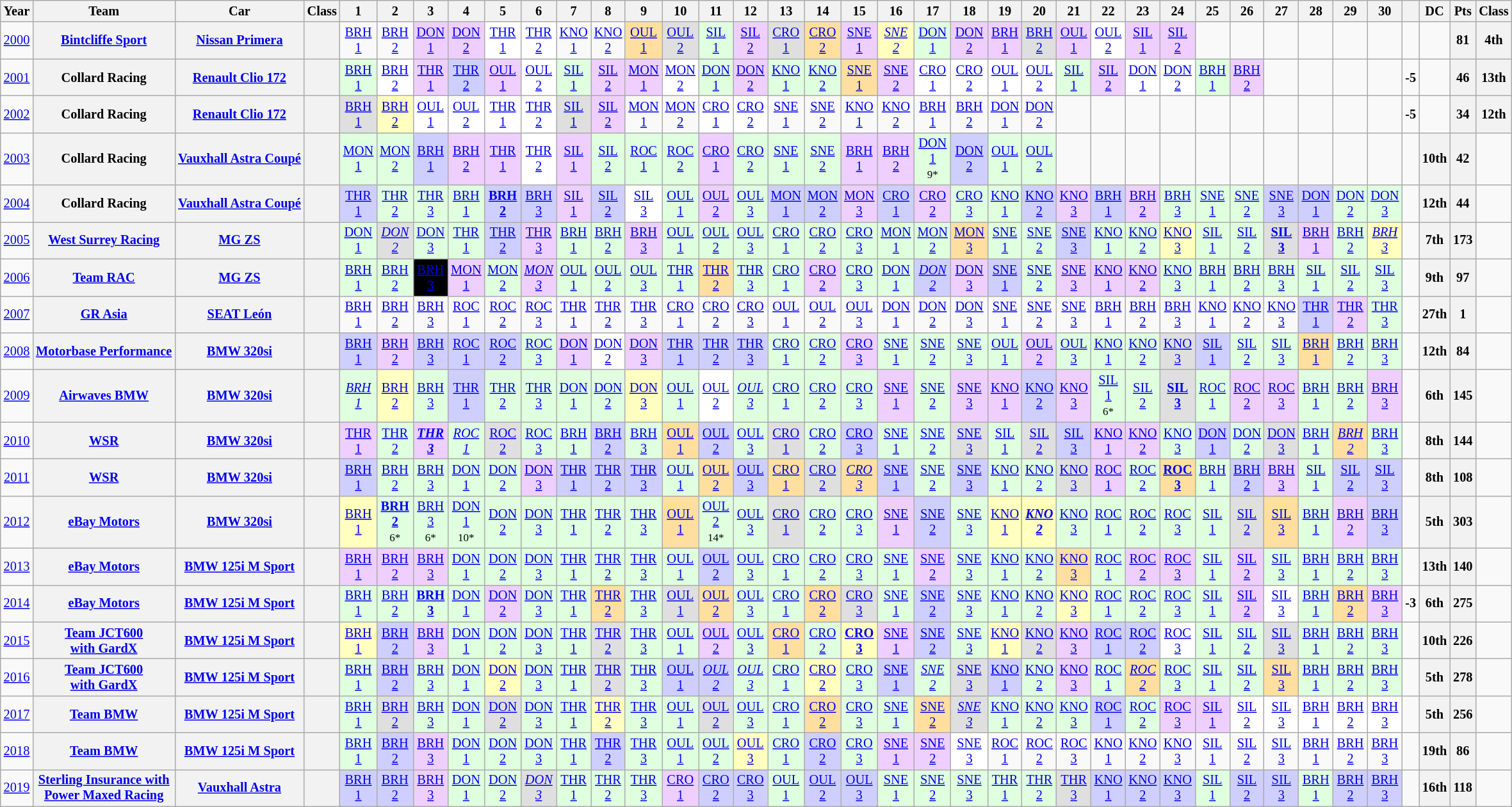<table class="wikitable" style="text-align:center; font-size:85%">
<tr>
<th>Year</th>
<th>Team</th>
<th>Car</th>
<th>Class</th>
<th>1</th>
<th>2</th>
<th>3</th>
<th>4</th>
<th>5</th>
<th>6</th>
<th>7</th>
<th>8</th>
<th>9</th>
<th>10</th>
<th>11</th>
<th>12</th>
<th>13</th>
<th>14</th>
<th>15</th>
<th>16</th>
<th>17</th>
<th>18</th>
<th>19</th>
<th>20</th>
<th>21</th>
<th>22</th>
<th>23</th>
<th>24</th>
<th>25</th>
<th>26</th>
<th>27</th>
<th>28</th>
<th>29</th>
<th>30</th>
<th></th>
<th>DC</th>
<th>Pts</th>
<th>Class</th>
</tr>
<tr>
<td><a href='#'>2000</a></td>
<th nowrap><a href='#'>Bintcliffe Sport</a></th>
<th nowrap><a href='#'>Nissan Primera</a></th>
<th><span></span></th>
<td><a href='#'>BRH<br>1</a></td>
<td><a href='#'>BRH<br>2</a></td>
<td style="background:#EFCFFF;"><a href='#'>DON<br>1</a><br></td>
<td style="background:#EFCFFF;"><a href='#'>DON<br>2</a><br></td>
<td style="background:#FFFFFF;"><a href='#'>THR<br>1</a><br></td>
<td style="background:#FFFFFF;"><a href='#'>THR<br>2</a><br></td>
<td><a href='#'>KNO<br>1</a></td>
<td><a href='#'>KNO<br>2</a></td>
<td style="background:#FFDF9F;"><a href='#'>OUL<br>1</a><br></td>
<td style="background:#DFDFDF;"><a href='#'>OUL<br>2</a><br></td>
<td style="background:#DFFFDF;"><a href='#'>SIL<br>1</a><br></td>
<td style="background:#EFCFFF;"><a href='#'>SIL<br>2</a><br></td>
<td style="background:#DFDFDF;"><a href='#'>CRO<br>1</a><br></td>
<td style="background:#FFDF9F;"><a href='#'>CRO<br>2</a><br></td>
<td style="background:#EFCFFF;"><a href='#'>SNE<br>1</a><br></td>
<td style="background:#FFFFBF;"><em><a href='#'>SNE<br>2</a></em><br></td>
<td style="background:#DFFFDF;"><a href='#'>DON<br>1</a><br></td>
<td style="background:#EFCFFF;"><a href='#'>DON<br>2</a><br></td>
<td style="background:#EFCFFF;"><a href='#'>BRH<br>1</a><br></td>
<td style="background:#DFDFDF;"><a href='#'>BRH<br>2</a><br></td>
<td style="background:#EFCFFF;"><a href='#'>OUL<br>1</a><br></td>
<td style="background:#FFFFFF;"><a href='#'>OUL<br>2</a><br></td>
<td style="background:#EFCFFF;"><a href='#'>SIL<br>1</a><br></td>
<td style="background:#EFCFFF;"><a href='#'>SIL<br>2</a><br></td>
<td></td>
<td></td>
<td></td>
<td></td>
<td></td>
<td></td>
<td></td>
<td></td>
<th>81</th>
<th>4th</th>
</tr>
<tr>
<td><a href='#'>2001</a></td>
<th nowrap>Collard Racing</th>
<th nowrap><a href='#'>Renault Clio 172</a></th>
<th><span></span></th>
<td style="background:#DFFFDF;"><a href='#'>BRH<br>1</a><br></td>
<td style="background:#FFFFFF;"><a href='#'>BRH<br>2</a><br></td>
<td style="background:#EFCFFF;"><a href='#'>THR<br>1</a><br></td>
<td style="background:#CFCFFF;"><a href='#'>THR<br>2</a><br></td>
<td style="background:#EFCFFF;"><a href='#'>OUL<br>1</a><br></td>
<td style="background:#FFFFFF;"><a href='#'>OUL<br>2</a><br></td>
<td style="background:#DFFFDF;"><a href='#'>SIL<br>1</a><br></td>
<td style="background:#EFCFFF;"><a href='#'>SIL<br>2</a><br></td>
<td style="background:#EFCFFF;"><a href='#'>MON<br>1</a><br></td>
<td style="background:#FFFFFF;"><a href='#'>MON<br>2</a><br></td>
<td style="background:#DFFFDF;"><a href='#'>DON<br>1</a><br></td>
<td style="background:#EFCFFF;"><a href='#'>DON<br>2</a><br></td>
<td style="background:#DFFFDF;"><a href='#'>KNO<br>1</a><br></td>
<td style="background:#DFFFDF;"><a href='#'>KNO<br>2</a><br></td>
<td style="background:#FFDF9F;"><a href='#'>SNE<br>1</a><br></td>
<td style="background:#EFCFFF;"><a href='#'>SNE<br>2</a><br></td>
<td style="background:#FFFFFF;"><a href='#'>CRO<br>1</a><br></td>
<td style="background:#FFFFFF;"><a href='#'>CRO<br>2</a><br></td>
<td style="background:#FFFFFF;"><a href='#'>OUL<br>1</a><br></td>
<td style="background:#FFFFFF;"><a href='#'>OUL<br>2</a><br></td>
<td style="background:#DFFFDF;"><a href='#'>SIL<br>1</a><br></td>
<td style="background:#EFCFFF;"><a href='#'>SIL<br>2</a><br></td>
<td style="background:#FFFFFF;"><a href='#'>DON<br>1</a><br></td>
<td style="background:#FFFFFF;"><a href='#'>DON<br>2</a><br></td>
<td style="background:#DFFFDF;"><a href='#'>BRH<br>1</a><br></td>
<td style="background:#EFCFFF;"><a href='#'>BRH<br>2</a><br></td>
<td></td>
<td></td>
<td></td>
<td></td>
<td><strong>-5</strong></td>
<td></td>
<th>46</th>
<th>13th</th>
</tr>
<tr>
<td><a href='#'>2002</a></td>
<th nowrap>Collard Racing</th>
<th nowrap><a href='#'>Renault Clio 172</a></th>
<th><span></span></th>
<td style="background:#DFDFDF;"><a href='#'>BRH<br>1</a><br></td>
<td style="background:#FFFFBF;"><a href='#'>BRH<br>2</a><br></td>
<td style="background:#FFFFFF;"><a href='#'>OUL<br>1</a><br></td>
<td style="background:#FFFFFF;"><a href='#'>OUL<br>2</a><br></td>
<td style="background:#FFFFFF;"><a href='#'>THR<br>1</a><br></td>
<td style="background:#FFFFFF;"><a href='#'>THR<br>2</a><br></td>
<td style="background:#DFDFDF;"><a href='#'>SIL<br>1</a><br></td>
<td style="background:#EFCFFF;"><a href='#'>SIL<br>2</a><br></td>
<td><a href='#'>MON<br>1</a></td>
<td><a href='#'>MON<br>2</a></td>
<td style="background:#FFFFFF;"><a href='#'>CRO<br>1</a><br></td>
<td style="background:#FFFFFF;"><a href='#'>CRO<br>2</a><br></td>
<td><a href='#'>SNE<br>1</a></td>
<td><a href='#'>SNE<br>2</a></td>
<td><a href='#'>KNO<br>1</a></td>
<td><a href='#'>KNO<br>2</a></td>
<td><a href='#'>BRH<br>1</a></td>
<td><a href='#'>BRH<br>2</a></td>
<td><a href='#'>DON<br>1</a></td>
<td><a href='#'>DON<br>2</a></td>
<td></td>
<td></td>
<td></td>
<td></td>
<td></td>
<td></td>
<td></td>
<td></td>
<td></td>
<td></td>
<td><strong>-5</strong></td>
<td></td>
<th>34</th>
<th>12th</th>
</tr>
<tr>
<td><a href='#'>2003</a></td>
<th nowrap>Collard Racing</th>
<th nowrap><a href='#'>Vauxhall Astra Coupé</a></th>
<th><span></span></th>
<td style="background:#DFFFDF;"><a href='#'>MON<br>1</a><br></td>
<td style="background:#DFFFDF;"><a href='#'>MON<br>2</a><br></td>
<td style="background:#CFCFFF;"><a href='#'>BRH<br>1</a><br></td>
<td style="background:#EFCFFF;"><a href='#'>BRH<br>2</a><br></td>
<td style="background:#EFCFFF;"><a href='#'>THR<br>1</a><br></td>
<td style="background:#FFFFFF;"><a href='#'>THR<br>2</a><br></td>
<td style="background:#EFCFFF;"><a href='#'>SIL<br>1</a><br></td>
<td style="background:#DFFFDF;"><a href='#'>SIL<br>2</a><br></td>
<td style="background:#DFFFDF;"><a href='#'>ROC<br>1</a><br></td>
<td style="background:#DFFFDF;"><a href='#'>ROC<br>2</a><br></td>
<td style="background:#EFCFFF;"><a href='#'>CRO<br>1</a><br></td>
<td style="background:#DFFFDF;"><a href='#'>CRO<br>2</a><br></td>
<td style="background:#DFFFDF;"><a href='#'>SNE<br>1</a><br></td>
<td style="background:#DFFFDF;"><a href='#'>SNE<br>2</a><br></td>
<td style="background:#EFCFFF;"><a href='#'>BRH<br>1</a><br></td>
<td style="background:#EFCFFF;"><a href='#'>BRH<br>2</a><br></td>
<td style="background:#DFFFDF;"><a href='#'>DON<br>1</a><br><small>9*</small></td>
<td style="background:#CFCFFF;"><a href='#'>DON<br>2</a><br></td>
<td style="background:#DFFFDF;"><a href='#'>OUL<br>1</a><br></td>
<td style="background:#DFFFDF;"><a href='#'>OUL<br>2</a><br></td>
<td></td>
<td></td>
<td></td>
<td></td>
<td></td>
<td></td>
<td></td>
<td></td>
<td></td>
<td></td>
<td></td>
<th>10th</th>
<th>42</th>
<td></td>
</tr>
<tr>
<td><a href='#'>2004</a></td>
<th nowrap>Collard Racing</th>
<th nowrap><a href='#'>Vauxhall Astra Coupé</a></th>
<th></th>
<td style="background:#CFCFFF;"><a href='#'>THR<br>1</a><br></td>
<td style="background:#DFFFDF;"><a href='#'>THR<br>2</a><br></td>
<td style="background:#DFFFDF;"><a href='#'>THR<br>3</a><br></td>
<td style="background:#DFFFDF;"><a href='#'>BRH<br>1</a><br></td>
<td style="background:#CFCFFF;"><strong><a href='#'>BRH<br>2</a></strong><br></td>
<td style="background:#CFCFFF;"><a href='#'>BRH<br>3</a><br></td>
<td style="background:#EFCFFF;"><a href='#'>SIL<br>1</a><br></td>
<td style="background:#CFCFFF;"><a href='#'>SIL<br>2</a><br></td>
<td style="background:#FFFFFF;"><a href='#'>SIL<br>3</a><br></td>
<td style="background:#DFFFDF;"><a href='#'>OUL<br>1</a><br></td>
<td style="background:#EFCFFF;"><a href='#'>OUL<br>2</a><br></td>
<td style="background:#DFFFDF;"><a href='#'>OUL<br>3</a><br></td>
<td style="background:#CFCFFF;"><a href='#'>MON<br>1</a><br></td>
<td style="background:#CFCFFF;"><a href='#'>MON<br>2</a><br></td>
<td style="background:#EFCFFF;"><a href='#'>MON<br>3</a><br></td>
<td style="background:#CFCFFF;"><a href='#'>CRO<br>1</a><br></td>
<td style="background:#EFCFFF;"><a href='#'>CRO<br>2</a><br></td>
<td style="background:#DFFFDF;"><a href='#'>CRO<br>3</a><br></td>
<td style="background:#DFFFDF;"><a href='#'>KNO<br>1</a><br></td>
<td style="background:#CFCFFF;"><a href='#'>KNO<br>2</a><br></td>
<td style="background:#EFCFFF;"><a href='#'>KNO<br>3</a><br></td>
<td style="background:#CFCFFF;"><a href='#'>BRH<br>1</a><br></td>
<td style="background:#EFCFFF;"><a href='#'>BRH<br>2</a><br></td>
<td style="background:#DFFFDF;"><a href='#'>BRH<br>3</a><br></td>
<td style="background:#DFFFDF;"><a href='#'>SNE<br>1</a><br></td>
<td style="background:#DFFFDF;"><a href='#'>SNE<br>2</a><br></td>
<td style="background:#CFCFFF;"><a href='#'>SNE<br>3</a><br></td>
<td style="background:#CFCFFF;"><a href='#'>DON<br>1</a><br></td>
<td style="background:#DFFFDF;"><a href='#'>DON<br>2</a><br></td>
<td style="background:#DFFFDF;"><a href='#'>DON<br>3</a><br></td>
<td></td>
<th>12th</th>
<th>44</th>
<td></td>
</tr>
<tr>
<td><a href='#'>2005</a></td>
<th nowrap><a href='#'>West Surrey Racing</a></th>
<th nowrap><a href='#'>MG ZS</a></th>
<th></th>
<td style="background:#DFFFDF;"><a href='#'>DON<br>1</a><br></td>
<td style="background:#DFDFDF;"><em><a href='#'>DON<br>2</a></em><br></td>
<td style="background:#DFFFDF;"><a href='#'>DON<br>3</a><br></td>
<td style="background:#DFFFDF;"><a href='#'>THR<br>1</a><br></td>
<td style="background:#CFCFFF;"><a href='#'>THR<br>2</a><br></td>
<td style="background:#EFCFFF;"><a href='#'>THR<br>3</a><br></td>
<td style="background:#DFFFDF;"><a href='#'>BRH<br>1</a><br></td>
<td style="background:#DFFFDF;"><a href='#'>BRH<br>2</a><br></td>
<td style="background:#EFCFFF;"><a href='#'>BRH<br>3</a><br></td>
<td style="background:#DFFFDF;"><a href='#'>OUL<br>1</a><br></td>
<td style="background:#DFFFDF;"><a href='#'>OUL<br>2</a><br></td>
<td style="background:#DFFFDF;"><a href='#'>OUL<br>3</a><br></td>
<td style="background:#DFFFDF;"><a href='#'>CRO<br>1</a><br></td>
<td style="background:#DFFFDF;"><a href='#'>CRO<br>2</a><br></td>
<td style="background:#DFFFDF;"><a href='#'>CRO<br>3</a><br></td>
<td style="background:#DFFFDF;"><a href='#'>MON<br>1</a><br></td>
<td style="background:#DFFFDF;"><a href='#'>MON<br>2</a><br></td>
<td style="background:#FFDF9F;"><a href='#'>MON<br>3</a><br></td>
<td style="background:#DFFFDF;"><a href='#'>SNE<br>1</a><br></td>
<td style="background:#DFFFDF;"><a href='#'>SNE<br>2</a><br></td>
<td style="background:#CFCFFF;"><a href='#'>SNE<br>3</a><br></td>
<td style="background:#DFFFDF;"><a href='#'>KNO<br>1</a><br></td>
<td style="background:#DFFFDF;"><a href='#'>KNO<br>2</a><br></td>
<td style="background:#FFFFBF;"><a href='#'>KNO<br>3</a><br></td>
<td style="background:#DFFFDF;"><a href='#'>SIL<br>1</a><br></td>
<td style="background:#DFFFDF;"><a href='#'>SIL<br>2</a><br></td>
<td style="background:#DFDFDF;"><strong><a href='#'>SIL<br>3</a></strong><br></td>
<td style="background:#EFCFFF;"><a href='#'>BRH<br>1</a><br></td>
<td style="background:#DFFFDF;"><a href='#'>BRH<br>2</a><br></td>
<td style="background:#FFFFBF;"><em><a href='#'>BRH<br>3</a></em><br></td>
<td></td>
<th>7th</th>
<th>173</th>
<td></td>
</tr>
<tr>
<td><a href='#'>2006</a></td>
<th nowrap><a href='#'>Team RAC</a></th>
<th nowrap><a href='#'>MG ZS</a></th>
<th></th>
<td style="background:#DFFFDF;"><a href='#'>BRH<br>1</a><br></td>
<td style="background:#DFFFDF;"><a href='#'>BRH<br>2</a><br></td>
<td style="background:#000000; color:white"><a href='#'><span>BRH<br>3</span></a><br></td>
<td style="background:#EFCFFF;"><a href='#'>MON<br>1</a><br></td>
<td style="background:#DFFFDF;"><a href='#'>MON<br>2</a><br></td>
<td style="background:#EFCFFF;"><em><a href='#'>MON<br>3</a></em><br></td>
<td style="background:#DFFFDF;"><a href='#'>OUL<br>1</a><br></td>
<td style="background:#DFFFDF;"><a href='#'>OUL<br>2</a><br></td>
<td style="background:#DFFFDF;"><a href='#'>OUL<br>3</a><br></td>
<td style="background:#DFFFDF;"><a href='#'>THR<br>1</a><br></td>
<td style="background:#FFDF9F;"><a href='#'>THR<br>2</a><br></td>
<td style="background:#DFFFDF;"><a href='#'>THR<br>3</a><br></td>
<td style="background:#DFFFDF;"><a href='#'>CRO<br>1</a><br></td>
<td style="background:#EFCFFF;"><a href='#'>CRO<br>2</a><br></td>
<td style="background:#DFFFDF;"><a href='#'>CRO<br>3</a><br></td>
<td style="background:#DFFFDF;"><a href='#'>DON<br>1</a><br></td>
<td style="background:#CFCFFF;"><em><a href='#'>DON<br>2</a></em><br></td>
<td style="background:#EFCFFF;"><a href='#'>DON<br>3</a><br></td>
<td style="background:#CFCFFF;"><a href='#'>SNE<br>1</a><br></td>
<td style="background:#DFFFDF;"><a href='#'>SNE<br>2</a><br></td>
<td style="background:#EFCFFF;"><a href='#'>SNE<br>3</a><br></td>
<td style="background:#EFCFFF;"><a href='#'>KNO<br>1</a><br></td>
<td style="background:#EFCFFF;"><a href='#'>KNO<br>2</a><br></td>
<td style="background:#DFFFDF;"><a href='#'>KNO<br>3</a><br></td>
<td style="background:#DFFFDF;"><a href='#'>BRH<br>1</a><br></td>
<td style="background:#DFFFDF;"><a href='#'>BRH<br>2</a><br></td>
<td style="background:#DFFFDF;"><a href='#'>BRH<br>3</a><br></td>
<td style="background:#DFFFDF;"><a href='#'>SIL<br>1</a><br></td>
<td style="background:#DFFFDF;"><a href='#'>SIL<br>2</a><br></td>
<td style="background:#DFFFDF;"><a href='#'>SIL<br>3</a><br></td>
<td></td>
<th>9th</th>
<th>97</th>
<td></td>
</tr>
<tr>
<td><a href='#'>2007</a></td>
<th nowrap><a href='#'>GR Asia</a></th>
<th nowrap><a href='#'>SEAT León</a></th>
<th></th>
<td><a href='#'>BRH<br>1</a></td>
<td><a href='#'>BRH<br>2</a></td>
<td><a href='#'>BRH<br>3</a></td>
<td><a href='#'>ROC<br>1</a></td>
<td><a href='#'>ROC<br>2</a></td>
<td><a href='#'>ROC<br>3</a></td>
<td><a href='#'>THR<br>1</a></td>
<td><a href='#'>THR<br>2</a></td>
<td><a href='#'>THR<br>3</a></td>
<td><a href='#'>CRO<br>1</a></td>
<td><a href='#'>CRO<br>2</a></td>
<td><a href='#'>CRO<br>3</a></td>
<td><a href='#'>OUL<br>1</a></td>
<td><a href='#'>OUL<br>2</a></td>
<td><a href='#'>OUL<br>3</a></td>
<td><a href='#'>DON<br>1</a></td>
<td><a href='#'>DON<br>2</a></td>
<td><a href='#'>DON<br>3</a></td>
<td><a href='#'>SNE<br>1</a></td>
<td><a href='#'>SNE<br>2</a></td>
<td><a href='#'>SNE<br>3</a></td>
<td><a href='#'>BRH<br>1</a></td>
<td><a href='#'>BRH<br>2</a></td>
<td><a href='#'>BRH<br>3</a></td>
<td><a href='#'>KNO<br>1</a></td>
<td><a href='#'>KNO<br>2</a></td>
<td><a href='#'>KNO<br>3</a></td>
<td style="background:#CFCFFF;"><a href='#'>THR<br>1</a><br></td>
<td style="background:#EFCFFF;"><a href='#'>THR<br>2</a><br></td>
<td style="background:#DFFFDF;"><a href='#'>THR<br>3</a><br></td>
<td></td>
<th>27th</th>
<th>1</th>
<td></td>
</tr>
<tr>
<td><a href='#'>2008</a></td>
<th nowrap><a href='#'>Motorbase Performance</a></th>
<th nowrap><a href='#'>BMW 320si</a></th>
<th></th>
<td style="background:#CFCFFF;"><a href='#'>BRH<br>1</a><br></td>
<td style="background:#EFCFFF;"><a href='#'>BRH<br>2</a><br></td>
<td style="background:#CFCFFF;"><a href='#'>BRH<br>3</a><br></td>
<td style="background:#CFCFFF;"><a href='#'>ROC<br>1</a><br></td>
<td style="background:#CFCFFF;"><a href='#'>ROC<br>2</a><br></td>
<td style="background:#DFFFDF;"><a href='#'>ROC<br>3</a><br></td>
<td style="background:#EFCFFF;"><a href='#'>DON<br>1</a><br></td>
<td style="background:#FFFFFF;"><a href='#'>DON<br>2</a><br></td>
<td style="background:#EFCFFF;"><a href='#'>DON<br>3</a><br></td>
<td style="background:#CFCFFF;"><a href='#'>THR<br>1</a><br></td>
<td style="background:#CFCFFF;"><a href='#'>THR<br>2</a><br></td>
<td style="background:#CFCFFF;"><a href='#'>THR<br>3</a><br></td>
<td style="background:#DFFFDF;"><a href='#'>CRO<br>1</a><br></td>
<td style="background:#DFFFDF;"><a href='#'>CRO<br>2</a><br></td>
<td style="background:#EFCFFF;"><a href='#'>CRO<br>3</a><br></td>
<td style="background:#DFFFDF;"><a href='#'>SNE<br>1</a><br></td>
<td style="background:#DFFFDF;"><a href='#'>SNE<br>2</a><br></td>
<td style="background:#DFFFDF;"><a href='#'>SNE<br>3</a><br></td>
<td style="background:#DFFFDF;"><a href='#'>OUL<br>1</a><br></td>
<td style="background:#EFCFFF;"><a href='#'>OUL<br>2</a><br></td>
<td style="background:#DFFFDF;"><a href='#'>OUL<br>3</a><br></td>
<td style="background:#DFFFDF;"><a href='#'>KNO<br>1</a><br></td>
<td style="background:#DFFFDF;"><a href='#'>KNO<br>2</a><br></td>
<td style="background:#DFDFDF;"><a href='#'>KNO<br>3</a><br></td>
<td style="background:#CFCFFF;"><a href='#'>SIL<br>1</a><br></td>
<td style="background:#DFFFDF;"><a href='#'>SIL<br>2</a><br></td>
<td style="background:#DFFFDF;"><a href='#'>SIL<br>3</a><br></td>
<td style="background:#FFDF9F;"><a href='#'>BRH<br>1</a><br></td>
<td style="background:#DFFFDF;"><a href='#'>BRH<br>2</a><br></td>
<td style="background:#DFFFDF;"><a href='#'>BRH<br>3</a><br></td>
<td></td>
<th>12th</th>
<th>84</th>
<td></td>
</tr>
<tr>
<td><a href='#'>2009</a></td>
<th nowrap><a href='#'>Airwaves BMW</a></th>
<th nowrap><a href='#'>BMW 320si</a></th>
<th></th>
<td style="background:#DFFFDF;"><em><a href='#'>BRH<br>1</a></em><br></td>
<td style="background:#FFFFBF;"><a href='#'>BRH<br>2</a><br></td>
<td style="background:#DFFFDF;"><a href='#'>BRH<br>3</a><br></td>
<td style="background:#CFCFFF;"><a href='#'>THR<br>1</a><br></td>
<td style="background:#DFFFDF;"><a href='#'>THR<br>2</a><br></td>
<td style="background:#DFFFDF;"><a href='#'>THR<br>3</a><br></td>
<td style="background:#DFFFDF;"><a href='#'>DON<br>1</a><br></td>
<td style="background:#DFFFDF;"><a href='#'>DON<br>2</a><br></td>
<td style="background:#FFFFBF;"><a href='#'>DON<br>3</a><br></td>
<td style="background:#DFFFDF;"><a href='#'>OUL<br>1</a><br></td>
<td style="background:#FFFFFF;"><a href='#'>OUL<br>2</a><br></td>
<td style="background:#DFFFDF;"><em><a href='#'>OUL<br>3</a></em><br></td>
<td style="background:#DFFFDF;"><a href='#'>CRO<br>1</a><br></td>
<td style="background:#DFFFDF;"><a href='#'>CRO<br>2</a><br></td>
<td style="background:#DFFFDF;"><a href='#'>CRO<br>3</a><br></td>
<td style="background:#EFCFFF;"><a href='#'>SNE<br>1</a><br></td>
<td style="background:#DFFFDF;"><a href='#'>SNE<br>2</a><br></td>
<td style="background:#EFCFFF;"><a href='#'>SNE<br>3</a><br></td>
<td style="background:#EFCFFF;"><a href='#'>KNO<br>1</a><br></td>
<td style="background:#CFCFFF;"><a href='#'>KNO<br>2</a><br></td>
<td style="background:#EFCFFF;"><a href='#'>KNO<br>3</a><br></td>
<td style="background:#DFFFDF;"><a href='#'>SIL<br>1</a><br><small>6*</small></td>
<td style="background:#DFFFDF;"><a href='#'>SIL<br>2</a><br></td>
<td style="background:#DFDFDF;"><strong><a href='#'>SIL<br>3</a></strong><br></td>
<td style="background:#DFFFDF;"><a href='#'>ROC<br>1</a><br></td>
<td style="background:#EFCFFF;"><a href='#'>ROC<br>2</a><br></td>
<td style="background:#EFCFFF;"><a href='#'>ROC<br>3</a><br></td>
<td style="background:#DFFFDF;"><a href='#'>BRH<br>1</a><br></td>
<td style="background:#DFFFDF;"><a href='#'>BRH<br>2</a><br></td>
<td style="background:#EFCFFF;"><a href='#'>BRH<br>3</a><br></td>
<td></td>
<th>6th</th>
<th>145</th>
<td></td>
</tr>
<tr>
<td><a href='#'>2010</a></td>
<th nowrap><a href='#'>WSR</a></th>
<th nowrap><a href='#'>BMW 320si</a></th>
<th></th>
<td style="background:#EFCFFF;"><a href='#'>THR<br>1</a><br></td>
<td style="background:#DFFFDF;"><a href='#'>THR<br>2</a><br></td>
<td style="background:#EFCFFF;"><strong><em><a href='#'>THR<br>3</a></em></strong><br></td>
<td style="background:#DFFFDF;"><em><a href='#'>ROC<br>1</a></em><br></td>
<td style="background:#DFDFDF;"><a href='#'>ROC<br>2</a><br></td>
<td style="background:#DFFFDF;"><a href='#'>ROC<br>3</a><br></td>
<td style="background:#DFFFDF;"><a href='#'>BRH<br>1</a><br></td>
<td style="background:#CFCFFF;"><a href='#'>BRH<br>2</a><br></td>
<td style="background:#DFFFDF;"><a href='#'>BRH<br>3</a><br></td>
<td style="background:#FFDF9F;"><a href='#'>OUL<br>1</a><br></td>
<td style="background:#CFCFFF;"><a href='#'>OUL<br>2</a><br></td>
<td style="background:#DFFFDF;"><a href='#'>OUL<br>3</a><br></td>
<td style="background:#DFDFDF;"><a href='#'>CRO<br>1</a><br></td>
<td style="background:#DFFFDF;"><a href='#'>CRO<br>2</a><br></td>
<td style="background:#CFCFFF;"><a href='#'>CRO<br>3</a><br></td>
<td style="background:#DFFFDF;"><a href='#'>SNE<br>1</a><br></td>
<td style="background:#DFFFDF;"><a href='#'>SNE<br>2</a><br></td>
<td style="background:#DFDFDF;"><a href='#'>SNE<br>3</a><br></td>
<td style="background:#DFFFDF;"><a href='#'>SIL<br>1</a><br></td>
<td style="background:#DFDFDF;"><a href='#'>SIL<br>2</a><br></td>
<td style="background:#CFCFFF;"><a href='#'>SIL<br>3</a><br></td>
<td style="background:#EFCFFF;"><a href='#'>KNO<br>1</a><br></td>
<td style="background:#EFCFFF;"><a href='#'>KNO<br>2</a><br></td>
<td style="background:#DFFFDF;"><a href='#'>KNO<br>3</a><br></td>
<td style="background:#CFCFFF;"><a href='#'>DON<br>1</a><br></td>
<td style="background:#DFFFDF;"><a href='#'>DON<br>2</a><br></td>
<td style="background:#DFDFDF;"><a href='#'>DON<br>3</a><br></td>
<td style="background:#DFFFDF;"><a href='#'>BRH<br>1</a><br></td>
<td style="background:#FFDF9F;"><em><a href='#'>BRH<br>2</a></em><br></td>
<td style="background:#DFFFDF;"><a href='#'>BRH<br>3</a><br></td>
<td></td>
<th>8th</th>
<th>144</th>
<td></td>
</tr>
<tr>
<td><a href='#'>2011</a></td>
<th nowrap><a href='#'>WSR</a></th>
<th nowrap><a href='#'>BMW 320si</a></th>
<th></th>
<td style="background:#CFCFFF;"><a href='#'>BRH<br>1</a><br></td>
<td style="background:#DFFFDF;"><a href='#'>BRH<br>2</a><br></td>
<td style="background:#DFFFDF;"><a href='#'>BRH<br>3</a><br></td>
<td style="background:#DFFFDF;"><a href='#'>DON<br>1</a><br></td>
<td style="background:#DFFFDF;"><a href='#'>DON<br>2</a><br></td>
<td style="background:#EFCFFF;"><a href='#'>DON<br>3</a><br></td>
<td style="background:#CFCFFF;"><a href='#'>THR<br>1</a><br></td>
<td style="background:#CFCFFF;"><a href='#'>THR<br>2</a><br></td>
<td style="background:#CFCFFF;"><a href='#'>THR<br>3</a><br></td>
<td style="background:#DFFFDF;"><a href='#'>OUL<br>1</a><br></td>
<td style="background:#FFDF9F;"><a href='#'>OUL<br>2</a><br></td>
<td style="background:#CFCFFF;"><a href='#'>OUL<br>3</a><br></td>
<td style="background:#FFDF9F;"><a href='#'>CRO<br>1</a><br></td>
<td style="background:#DFDFDF;"><a href='#'>CRO<br>2</a><br></td>
<td style="background:#FFDF9F;"><em><a href='#'>CRO<br>3</a></em><br></td>
<td style="background:#CFCFFF;"><a href='#'>SNE<br>1</a><br></td>
<td style="background:#DFFFDF;"><a href='#'>SNE<br>2</a><br></td>
<td style="background:#CFCFFF;"><a href='#'>SNE<br>3</a><br></td>
<td style="background:#DFFFDF;"><a href='#'>KNO<br>1</a><br></td>
<td style="background:#DFFFDF;"><a href='#'>KNO<br>2</a><br></td>
<td style="background:#DFDFDF;"><a href='#'>KNO<br>3</a><br></td>
<td style="background:#EFCFFF;"><a href='#'>ROC<br>1</a><br></td>
<td style="background:#DFFFDF;"><a href='#'>ROC<br>2</a><br></td>
<td style="background:#FFDF9F;"><strong><a href='#'>ROC<br>3</a></strong><br></td>
<td style="background:#DFFFDF;"><a href='#'>BRH<br>1</a><br></td>
<td style="background:#CFCFFF;"><a href='#'>BRH<br>2</a><br></td>
<td style="background:#EFCFFF;"><a href='#'>BRH<br>3</a><br></td>
<td style="background:#DFFFDF;"><a href='#'>SIL<br>1</a><br></td>
<td style="background:#CFCFFF;"><a href='#'>SIL<br>2</a><br></td>
<td style="background:#CFCFFF;"><a href='#'>SIL<br>3</a><br></td>
<td></td>
<th>8th</th>
<th>108</th>
<td></td>
</tr>
<tr>
<td><a href='#'>2012</a></td>
<th nowrap><a href='#'>eBay Motors</a></th>
<th nowrap><a href='#'>BMW 320si</a></th>
<th></th>
<td style="background:#FFFFBF;"><a href='#'>BRH<br>1</a><br></td>
<td style="background:#DFFFDF;"><strong><a href='#'>BRH<br>2</a></strong><br><small>6*</small></td>
<td style="background:#DFFFDF;"><a href='#'>BRH<br>3</a><br><small>6*</small></td>
<td style="background:#DFFFDF;"><a href='#'>DON<br>1</a><br><small>10*</small></td>
<td style="background:#DFFFDF;"><a href='#'>DON<br>2</a><br></td>
<td style="background:#DFFFDF;"><a href='#'>DON<br>3</a><br></td>
<td style="background:#DFFFDF;"><a href='#'>THR<br>1</a><br></td>
<td style="background:#DFFFDF;"><a href='#'>THR<br>2</a><br></td>
<td style="background:#DFFFDF;"><a href='#'>THR<br>3</a><br></td>
<td style="background:#FFDF9F;"><a href='#'>OUL<br>1</a><br></td>
<td style="background:#DFFFDF;"><a href='#'>OUL<br>2</a><br><small>14*</small></td>
<td style="background:#DFFFDF;"><a href='#'>OUL<br>3</a><br></td>
<td style="background:#DFDFDF;"><a href='#'>CRO<br>1</a><br></td>
<td style="background:#DFFFDF;"><a href='#'>CRO<br>2</a><br></td>
<td style="background:#DFFFDF;"><a href='#'>CRO<br>3</a><br></td>
<td style="background:#EFCFFF;"><a href='#'>SNE<br>1</a><br></td>
<td style="background:#CFCFFF;"><a href='#'>SNE<br>2</a><br></td>
<td style="background:#DFFFDF;"><a href='#'>SNE<br>3</a><br></td>
<td style="background:#FFFFBF;"><a href='#'>KNO<br>1</a><br></td>
<td style="background:#FFFFBF;"><strong><em><a href='#'>KNO<br>2</a></em></strong><br></td>
<td style="background:#DFFFDF;"><a href='#'>KNO<br>3</a><br></td>
<td style="background:#DFFFDF;"><a href='#'>ROC<br>1</a><br></td>
<td style="background:#DFFFDF;"><a href='#'>ROC<br>2</a><br></td>
<td style="background:#DFFFDF;"><a href='#'>ROC<br>3</a><br></td>
<td style="background:#DFFFDF;"><a href='#'>SIL<br>1</a><br></td>
<td style="background:#DFDFDF;"><a href='#'>SIL<br>2</a><br></td>
<td style="background:#FFDF9F;"><a href='#'>SIL<br>3</a><br></td>
<td style="background:#DFFFDF;"><a href='#'>BRH<br>1</a><br></td>
<td style="background:#EFCFFF;"><a href='#'>BRH<br>2</a><br></td>
<td style="background:#CFCFFF;"><a href='#'>BRH<br>3</a><br></td>
<td></td>
<th>5th</th>
<th>303</th>
<td></td>
</tr>
<tr>
<td><a href='#'>2013</a></td>
<th nowrap><a href='#'>eBay Motors</a></th>
<th nowrap><a href='#'>BMW 125i M Sport</a></th>
<th></th>
<td style="background:#EFCFFF;"><a href='#'>BRH<br>1</a><br></td>
<td style="background:#EFCFFF;"><a href='#'>BRH<br>2</a><br></td>
<td style="background:#EFCFFF;"><a href='#'>BRH<br>3</a><br></td>
<td style="background:#DFFFDF;"><a href='#'>DON<br>1</a><br></td>
<td style="background:#DFFFDF;"><a href='#'>DON<br>2</a><br></td>
<td style="background:#DFFFDF;"><a href='#'>DON<br>3</a><br></td>
<td style="background:#DFFFDF;"><a href='#'>THR<br>1</a><br></td>
<td style="background:#DFFFDF;"><a href='#'>THR<br>2</a><br></td>
<td style="background:#DFFFDF;"><a href='#'>THR<br>3</a><br></td>
<td style="background:#DFFFDF;"><a href='#'>OUL<br>1</a><br></td>
<td style="background:#CFCFFF;"><a href='#'>OUL<br>2</a><br></td>
<td style="background:#DFFFDF;"><a href='#'>OUL<br>3</a><br></td>
<td style="background:#DFFFDF;"><a href='#'>CRO<br>1</a><br></td>
<td style="background:#DFFFDF;"><a href='#'>CRO<br>2</a><br></td>
<td style="background:#DFFFDF;"><a href='#'>CRO<br>3</a><br></td>
<td style="background:#DFFFDF;"><a href='#'>SNE<br>1</a><br></td>
<td style="background:#EFCFFF;"><a href='#'>SNE<br>2</a><br></td>
<td style="background:#DFFFDF;"><a href='#'>SNE<br>3</a><br></td>
<td style="background:#DFFFDF;"><a href='#'>KNO<br>1</a><br></td>
<td style="background:#DFFFDF;"><a href='#'>KNO<br>2</a><br></td>
<td style="background:#FFDF9F;"><a href='#'>KNO<br>3</a><br></td>
<td style="background:#DFFFDF;"><a href='#'>ROC<br>1</a><br></td>
<td style="background:#EFCFFF;"><a href='#'>ROC<br>2</a><br></td>
<td style="background:#EFCFFF;"><a href='#'>ROC<br>3</a><br></td>
<td style="background:#DFFFDF;"><a href='#'>SIL<br>1</a><br></td>
<td style="background:#EFCFFF;"><a href='#'>SIL<br>2</a><br></td>
<td style="background:#DFFFDF;"><a href='#'>SIL<br>3</a><br></td>
<td style="background:#DFFFDF;"><a href='#'>BRH<br>1</a><br></td>
<td style="background:#DFFFDF;"><a href='#'>BRH<br>2</a><br></td>
<td style="background:#DFFFDF;"><a href='#'>BRH<br>3</a><br></td>
<td></td>
<th>13th</th>
<th>140</th>
<td></td>
</tr>
<tr>
<td><a href='#'>2014</a></td>
<th nowrap><a href='#'>eBay Motors</a></th>
<th nowrap><a href='#'>BMW 125i M Sport</a></th>
<th></th>
<td style="background:#DFFFDF;"><a href='#'>BRH<br>1</a><br></td>
<td style="background:#DFFFDF;"><a href='#'>BRH<br>2</a><br></td>
<td style="background:#DFFFDF;"><strong><a href='#'>BRH<br>3</a></strong><br></td>
<td style="background:#DFFFDF;"><a href='#'>DON<br>1</a><br></td>
<td style="background:#EFCFFF;"><a href='#'>DON<br>2</a><br></td>
<td style="background:#DFFFDF;"><a href='#'>DON<br>3</a><br></td>
<td style="background:#DFFFDF;"><a href='#'>THR<br>1</a><br></td>
<td style="background:#FFDF9F;"><a href='#'>THR<br>2</a><br></td>
<td style="background:#DFFFDF;"><a href='#'>THR<br>3</a><br></td>
<td style="background:#DFDFDF;"><a href='#'>OUL<br>1</a><br></td>
<td style="background:#FFDF9F;"><a href='#'>OUL<br>2</a><br></td>
<td style="background:#DFFFDF;"><a href='#'>OUL<br>3</a><br></td>
<td style="background:#DFFFDF;"><a href='#'>CRO<br>1</a><br></td>
<td style="background:#FFDF9F;"><a href='#'>CRO<br>2</a><br></td>
<td style="background:#DFDFDF;"><a href='#'>CRO<br>3</a><br></td>
<td style="background:#DFFFDF;"><a href='#'>SNE<br>1</a><br></td>
<td style="background:#CFCFFF;"><a href='#'>SNE<br>2</a><br></td>
<td style="background:#DFFFDF;"><a href='#'>SNE<br>3</a><br></td>
<td style="background:#DFFFDF;"><a href='#'>KNO<br>1</a><br></td>
<td style="background:#DFFFDF;"><a href='#'>KNO<br>2</a><br></td>
<td style="background:#FFFFBF;"><a href='#'>KNO<br>3</a><br></td>
<td style="background:#DFFFDF;"><a href='#'>ROC<br>1</a><br></td>
<td style="background:#DFFFDF;"><a href='#'>ROC<br>2</a><br></td>
<td style="background:#DFFFDF;"><a href='#'>ROC<br>3</a><br></td>
<td style="background:#DFFFDF;"><a href='#'>SIL<br>1</a><br></td>
<td style="background:#EFCFFF;"><a href='#'>SIL<br>2</a><br></td>
<td style="background:#FFFFFF;"><a href='#'>SIL<br>3</a><br></td>
<td style="background:#DFFFDF;"><a href='#'>BRH<br>1</a><br></td>
<td style="background:#FFDF9F;"><a href='#'>BRH<br>2</a><br></td>
<td style="background:#EFCFFF;"><a href='#'>BRH<br>3</a><br></td>
<td><strong>-3</strong></td>
<th>6th</th>
<th>275</th>
<td></td>
</tr>
<tr>
<td><a href='#'>2015</a></td>
<th nowrap><a href='#'>Team JCT600<br>with GardX</a></th>
<th nowrap><a href='#'>BMW 125i M Sport</a></th>
<th></th>
<td style="background:#FFFFBF;"><a href='#'>BRH<br>1</a><br></td>
<td style="background:#CFCFFF;"><a href='#'>BRH<br>2</a><br></td>
<td style="background:#EFCFFF;"><a href='#'>BRH<br>3</a><br></td>
<td style="background:#DFFFDF;"><a href='#'>DON<br>1</a><br></td>
<td style="background:#DFFFDF;"><a href='#'>DON<br>2</a><br></td>
<td style="background:#DFFFDF;"><a href='#'>DON<br>3</a><br></td>
<td style="background:#DFFFDF;"><a href='#'>THR<br>1</a><br></td>
<td style="background:#DFDFDF;"><a href='#'>THR<br>2</a><br></td>
<td style="background:#DFFFDF;"><a href='#'>THR<br>3</a><br></td>
<td style="background:#DFFFDF;"><a href='#'>OUL<br>1</a><br></td>
<td style="background:#EFCFFF;"><a href='#'>OUL<br>2</a><br></td>
<td style="background:#DFFFDF;"><a href='#'>OUL<br>3</a><br></td>
<td style="background:#FFDF9F;"><a href='#'>CRO<br>1</a><br></td>
<td style="background:#DFFFDF;"><a href='#'>CRO<br>2</a><br></td>
<td style="background:#FFFFBF;"><strong><a href='#'>CRO<br>3</a></strong><br></td>
<td style="background:#EFCFFF;"><a href='#'>SNE<br>1</a><br></td>
<td style="background:#CFCFFF;"><a href='#'>SNE<br>2</a><br></td>
<td style="background:#DFFFDF;"><a href='#'>SNE<br>3</a><br></td>
<td style="background:#FFFFBF;"><a href='#'>KNO<br>1</a><br></td>
<td style="background:#DFDFDF;"><a href='#'>KNO<br>2</a><br></td>
<td style="background:#EFCFFF;"><a href='#'>KNO<br>3</a><br></td>
<td style="background:#CFCFFF;"><a href='#'>ROC<br>1</a><br></td>
<td style="background:#CFCFFF;"><a href='#'>ROC<br>2</a><br></td>
<td style="background:#FFFFFF;"><a href='#'>ROC<br>3</a><br></td>
<td style="background:#DFFFDF;"><a href='#'>SIL<br>1</a><br></td>
<td style="background:#DFFFDF;"><a href='#'>SIL<br>2</a><br></td>
<td style="background:#DFDFDF;"><a href='#'>SIL<br>3</a><br></td>
<td style="background:#DFFFDF;"><a href='#'>BRH<br>1</a><br></td>
<td style="background:#DFFFDF;"><a href='#'>BRH<br>2</a><br></td>
<td style="background:#DFFFDF;"><a href='#'>BRH<br>3</a><br></td>
<td></td>
<th>10th</th>
<th>226</th>
<td></td>
</tr>
<tr>
<td><a href='#'>2016</a></td>
<th nowrap><a href='#'>Team JCT600<br>with GardX</a></th>
<th nowrap><a href='#'>BMW 125i M Sport</a></th>
<th></th>
<td style="background:#DFFFDF;"><a href='#'>BRH<br>1</a><br></td>
<td style="background:#CFCFFF;"><a href='#'>BRH<br>2</a><br></td>
<td style="background:#DFFFDF;"><a href='#'>BRH<br>3</a><br></td>
<td style="background:#DFFFDF;"><a href='#'>DON<br>1</a><br></td>
<td style="background:#FFFFBF;"><a href='#'>DON<br>2</a><br></td>
<td style="background:#DFFFDF;"><a href='#'>DON<br>3</a><br></td>
<td style="background:#DFFFDF;"><a href='#'>THR<br>1</a><br></td>
<td style="background:#DFDFDF;"><a href='#'>THR<br>2</a><br></td>
<td style="background:#DFFFDF;"><a href='#'>THR<br>3</a><br></td>
<td style="background:#CFCFFF;"><a href='#'>OUL<br>1</a><br></td>
<td style="background:#CFCFFF;"><em><a href='#'>OUL<br>2</a></em><br></td>
<td style="background:#DFFFDF;"><em><a href='#'>OUL<br>3</a></em><br></td>
<td style="background:#DFFFDF;"><a href='#'>CRO<br>1</a><br></td>
<td style="background:#FFFFBF;"><a href='#'>CRO<br>2</a><br></td>
<td style="background:#DFFFDF;"><a href='#'>CRO<br>3</a><br></td>
<td style="background:#CFCFFF;"><a href='#'>SNE<br>1</a><br></td>
<td style="background:#DFFFDF;"><em><a href='#'>SNE<br>2</a></em><br></td>
<td style="background:#DFDFDF;"><a href='#'>SNE<br>3</a><br></td>
<td style="background:#CFCFFF;"><a href='#'>KNO<br>1</a><br></td>
<td style="background:#DFFFDF;"><a href='#'>KNO<br>2</a><br></td>
<td style="background:#EFCFFF;"><a href='#'>KNO<br>3</a><br></td>
<td style="background:#DFFFDF;"><a href='#'>ROC<br>1</a><br></td>
<td style="background:#FFDF9F;"><em><a href='#'>ROC<br>2</a></em><br></td>
<td style="background:#DFFFDF;"><a href='#'>ROC<br>3</a><br></td>
<td style="background:#DFFFDF;"><a href='#'>SIL<br>1</a><br></td>
<td style="background:#DFFFDF;"><a href='#'>SIL<br>2</a><br></td>
<td style="background:#FFDF9F;"><a href='#'>SIL<br>3</a><br></td>
<td style="background:#DFFFDF;"><a href='#'>BRH<br>1</a><br></td>
<td style="background:#DFFFDF;"><a href='#'>BRH<br>2</a><br></td>
<td style="background:#DFFFDF;"><a href='#'>BRH<br>3</a><br></td>
<td></td>
<th>5th</th>
<th>278</th>
<td></td>
</tr>
<tr>
<td><a href='#'>2017</a></td>
<th nowrap><a href='#'>Team BMW</a></th>
<th nowrap><a href='#'>BMW 125i M Sport</a></th>
<th></th>
<td style="background:#DFFFDF;"><a href='#'>BRH<br>1</a><br></td>
<td style="background:#DFDFDF;"><a href='#'>BRH<br>2</a><br></td>
<td style="background:#DFFFDF;"><a href='#'>BRH<br>3</a><br></td>
<td style="background:#DFFFDF;"><a href='#'>DON<br>1</a><br></td>
<td style="background:#DFDFDF;"><a href='#'>DON<br>2</a><br></td>
<td style="background:#DFFFDF;"><a href='#'>DON<br>3</a><br></td>
<td style="background:#DFFFDF;"><a href='#'>THR<br>1</a><br></td>
<td style="background:#FFFFBF;"><a href='#'>THR<br>2</a><br></td>
<td style="background:#DFFFDF;"><a href='#'>THR<br>3</a><br></td>
<td style="background:#DFFFDF;"><a href='#'>OUL<br>1</a><br></td>
<td style="background:#DFDFDF;"><a href='#'>OUL<br>2</a><br></td>
<td style="background:#DFFFDF;"><a href='#'>OUL<br>3</a><br></td>
<td style="background:#DFFFDF;"><a href='#'>CRO<br>1</a><br></td>
<td style="background:#FFDF9F;"><a href='#'>CRO<br>2</a><br></td>
<td style="background:#DFFFDF;"><a href='#'>CRO<br>3</a><br></td>
<td style="background:#DFFFDF;"><a href='#'>SNE<br>1</a><br></td>
<td style="background:#FFDF9F;"><a href='#'>SNE<br>2</a><br></td>
<td style="background:#DFDFDF;"><em><a href='#'>SNE<br>3</a></em><br></td>
<td style="background:#DFFFDF;"><a href='#'>KNO<br>1</a><br></td>
<td style="background:#DFFFDF;"><a href='#'>KNO<br>2</a><br></td>
<td style="background:#DFFFDF;"><a href='#'>KNO<br>3</a><br></td>
<td style="background:#CFCFFF;"><a href='#'>ROC<br>1</a><br></td>
<td style="background:#DFFFDF;"><a href='#'>ROC<br>2</a><br></td>
<td style="background:#EFCFFF;"><a href='#'>ROC<br>3</a><br></td>
<td style="background:#EFCFFF;"><a href='#'>SIL<br>1</a><br></td>
<td style="background:#FFFFFF;"><a href='#'>SIL<br>2</a><br></td>
<td style="background:#FFFFFF;"><a href='#'>SIL<br>3</a><br></td>
<td style="background:#FFFFFF;"><a href='#'>BRH<br>1</a><br></td>
<td style="background:#FFFFFF;"><a href='#'>BRH<br>2</a><br></td>
<td style="background:#FFFFFF;"><a href='#'>BRH<br>3</a><br></td>
<td></td>
<th>5th</th>
<th>256</th>
<td></td>
</tr>
<tr>
<td><a href='#'>2018</a></td>
<th nowrap><a href='#'>Team BMW</a></th>
<th nowrap><a href='#'>BMW 125i M Sport</a></th>
<th></th>
<td style="background:#DFFFDF;"><a href='#'>BRH<br>1</a><br></td>
<td style="background:#CFCFFF;"><a href='#'>BRH<br>2</a><br></td>
<td style="background:#EFCFFF;"><a href='#'>BRH<br>3</a><br></td>
<td style="background:#DFFFDF;"><a href='#'>DON<br>1</a><br></td>
<td style="background:#DFFFDF;"><a href='#'>DON<br>2</a><br></td>
<td style="background:#DFFFDF;"><a href='#'>DON<br>3</a><br></td>
<td style="background:#DFFFDF;"><a href='#'>THR<br>1</a><br></td>
<td style="background:#CFCFFF;"><a href='#'>THR<br>2</a><br></td>
<td style="background:#DFFFDF;"><a href='#'>THR<br>3</a><br></td>
<td style="background:#DFFFDF;"><a href='#'>OUL<br>1</a><br></td>
<td style="background:#DFFFDF;"><a href='#'>OUL<br>2</a><br></td>
<td style="background:#FFFFBF;"><a href='#'>OUL<br>3</a><br></td>
<td style="background:#DFFFDF;"><a href='#'>CRO<br>1</a><br></td>
<td style="background:#CFCFFF;"><a href='#'>CRO<br>2</a><br></td>
<td style="background:#DFFFDF;"><a href='#'>CRO<br>3</a><br></td>
<td style="background:#EFCFFF;"><a href='#'>SNE<br>1</a><br></td>
<td style="background:#EFCFFF;"><a href='#'>SNE<br>2</a><br></td>
<td style="background:#FFFFFF;"><a href='#'>SNE<br>3</a><br></td>
<td><a href='#'>ROC<br>1</a></td>
<td><a href='#'>ROC<br>2</a></td>
<td><a href='#'>ROC<br>3</a></td>
<td><a href='#'>KNO<br>1</a></td>
<td><a href='#'>KNO<br>2</a></td>
<td><a href='#'>KNO<br>3</a></td>
<td><a href='#'>SIL<br>1</a></td>
<td><a href='#'>SIL<br>2</a></td>
<td><a href='#'>SIL<br>3</a></td>
<td><a href='#'>BRH<br>1</a></td>
<td><a href='#'>BRH<br>2</a></td>
<td><a href='#'>BRH<br>3</a></td>
<td></td>
<th>19th</th>
<th>86</th>
<td></td>
</tr>
<tr>
<td><a href='#'>2019</a></td>
<th nowrap><a href='#'>Sterling Insurance with<br>Power Maxed Racing</a></th>
<th nowrap><a href='#'>Vauxhall Astra</a></th>
<th></th>
<td style="background:#CFCFFF;"><a href='#'>BRH<br>1</a><br></td>
<td style="background:#CFCFFF;"><a href='#'>BRH<br>2</a><br></td>
<td style="background:#EFCFFF;"><a href='#'>BRH<br>3</a><br></td>
<td style="background:#DFFFDF;"><a href='#'>DON<br>1</a><br></td>
<td style="background:#DFFFDF;"><a href='#'>DON<br>2</a><br></td>
<td style="background:#DFDFDF;"><em><a href='#'>DON<br>3</a></em><br></td>
<td style="background:#DFFFDF;"><a href='#'>THR<br>1</a><br></td>
<td style="background:#DFFFDF;"><a href='#'>THR<br>2</a><br></td>
<td style="background:#DFFFDF;"><a href='#'>THR<br>3</a><br></td>
<td style="background:#EFCFFF;"><a href='#'>CRO<br>1</a><br></td>
<td style="background:#CFCFFF;"><a href='#'>CRO<br>2</a><br></td>
<td style="background:#CFCFFF;"><a href='#'>CRO<br>3</a><br></td>
<td style="background:#DFFFDF;"><a href='#'>OUL<br>1</a><br></td>
<td style="background:#CFCFFF;"><a href='#'>OUL<br>2</a><br></td>
<td style="background:#CFCFFF;"><a href='#'>OUL<br>3</a><br></td>
<td style="background:#DFFFDF;"><a href='#'>SNE<br>1</a><br></td>
<td style="background:#DFFFDF;"><a href='#'>SNE<br>2</a><br></td>
<td style="background:#DFFFDF;"><a href='#'>SNE<br>3</a><br></td>
<td style="background:#DFFFDF;"><a href='#'>THR<br>1</a><br></td>
<td style="background:#DFFFDF;"><a href='#'>THR<br>2</a><br></td>
<td style="background:#DFDFDF;"><a href='#'>THR<br>3</a><br></td>
<td style="background:#CFCFFF;"><a href='#'>KNO<br>1</a><br></td>
<td style="background:#CFCFFF;"><a href='#'>KNO<br>2</a><br></td>
<td style="background:#CFCFFF;"><a href='#'>KNO<br>3</a><br></td>
<td style="background:#DFFFDF;"><a href='#'>SIL<br>1</a><br></td>
<td style="background:#CFCFFF;"><a href='#'>SIL<br>2</a><br></td>
<td style="background:#CFCFFF;"><a href='#'>SIL<br>3</a><br></td>
<td style="background:#DFFFDF;"><a href='#'>BRH<br>1</a><br></td>
<td style="background:#CFCFFF;"><a href='#'>BRH<br>2</a><br></td>
<td style="background:#CFCFFF;"><a href='#'>BRH<br>3</a><br></td>
<td></td>
<th>16th</th>
<th>118</th>
<td></td>
</tr>
</table>
